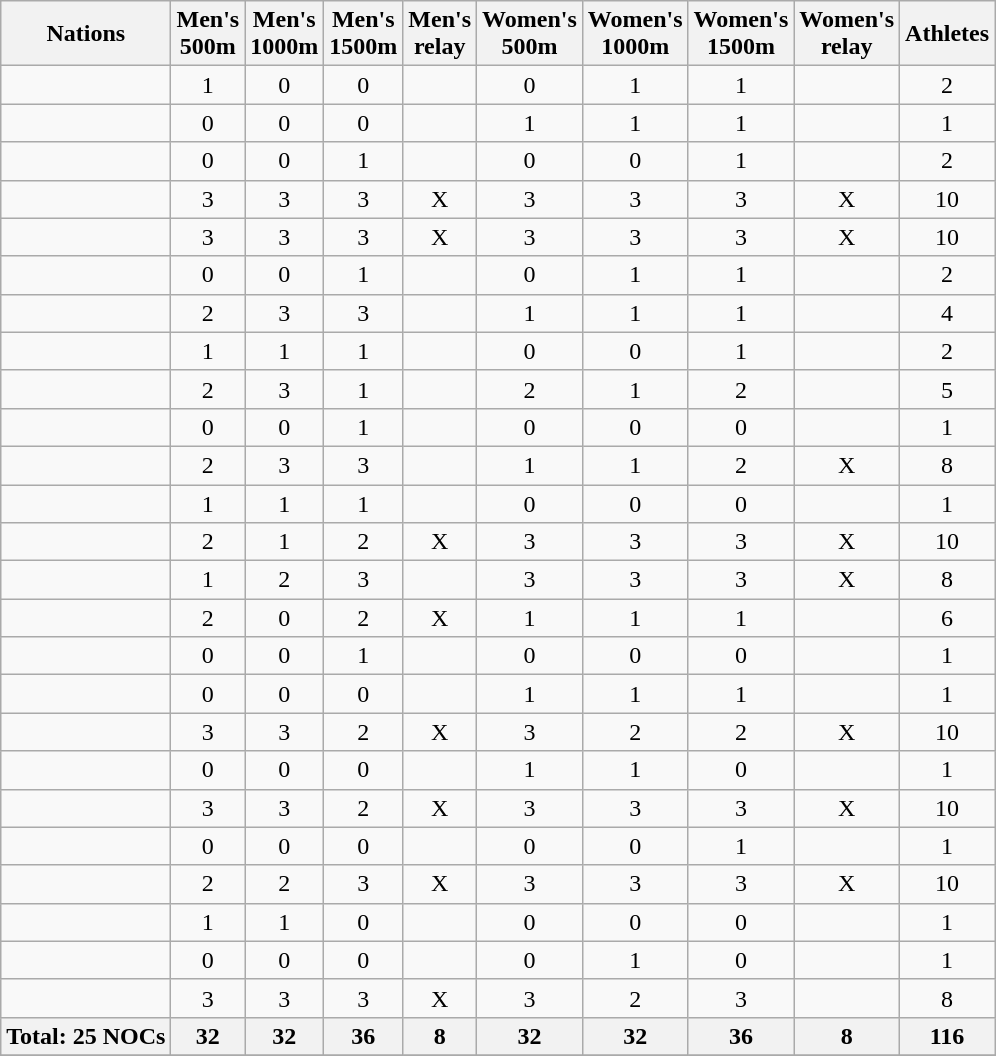<table class="wikitable sortable" style="text-align:center;">
<tr>
<th>Nations</th>
<th>Men's <br>500m</th>
<th>Men's <br>1000m</th>
<th>Men's <br>1500m</th>
<th>Men's <br>relay</th>
<th>Women's <br>500m</th>
<th>Women's <br>1000m</th>
<th>Women's <br>1500m</th>
<th>Women's <br>relay</th>
<th>Athletes</th>
</tr>
<tr>
<td align="left"></td>
<td>1</td>
<td>0</td>
<td>0</td>
<td></td>
<td>0</td>
<td>1</td>
<td>1</td>
<td></td>
<td>2</td>
</tr>
<tr>
<td align="left"></td>
<td>0</td>
<td>0</td>
<td>0</td>
<td></td>
<td>1</td>
<td>1</td>
<td>1</td>
<td></td>
<td>1</td>
</tr>
<tr>
<td align="left"></td>
<td>0</td>
<td>0</td>
<td>1</td>
<td></td>
<td>0</td>
<td>0</td>
<td>1</td>
<td></td>
<td>2</td>
</tr>
<tr>
<td align="left"></td>
<td>3</td>
<td>3</td>
<td>3</td>
<td>X</td>
<td>3</td>
<td>3</td>
<td>3</td>
<td>X</td>
<td>10</td>
</tr>
<tr>
<td align="left"></td>
<td>3</td>
<td>3</td>
<td>3</td>
<td>X</td>
<td>3</td>
<td>3</td>
<td>3</td>
<td>X</td>
<td>10</td>
</tr>
<tr>
<td align="left"></td>
<td>0</td>
<td>0</td>
<td>1</td>
<td></td>
<td>0</td>
<td>1</td>
<td>1</td>
<td></td>
<td>2</td>
</tr>
<tr>
<td align="left"></td>
<td>2</td>
<td>3</td>
<td>3</td>
<td></td>
<td>1</td>
<td>1</td>
<td>1</td>
<td></td>
<td>4</td>
</tr>
<tr>
<td align="left"></td>
<td>1</td>
<td>1</td>
<td>1</td>
<td></td>
<td>0</td>
<td>0</td>
<td>1</td>
<td></td>
<td>2</td>
</tr>
<tr>
<td align="left"></td>
<td>2</td>
<td>3</td>
<td>1</td>
<td></td>
<td>2</td>
<td>1</td>
<td>2</td>
<td></td>
<td>5</td>
</tr>
<tr>
<td align="left"></td>
<td>0</td>
<td>0</td>
<td>1</td>
<td></td>
<td>0</td>
<td>0</td>
<td>0</td>
<td></td>
<td>1</td>
</tr>
<tr>
<td align="left"></td>
<td>2</td>
<td>3</td>
<td>3</td>
<td></td>
<td>1</td>
<td>1</td>
<td>2</td>
<td>X</td>
<td>8</td>
</tr>
<tr>
<td align="left"></td>
<td>1</td>
<td>1</td>
<td>1</td>
<td></td>
<td>0</td>
<td>0</td>
<td>0</td>
<td></td>
<td>1</td>
</tr>
<tr>
<td align="left"></td>
<td>2</td>
<td>1</td>
<td>2</td>
<td>X</td>
<td>3</td>
<td>3</td>
<td>3</td>
<td>X</td>
<td>10</td>
</tr>
<tr>
<td align="left"></td>
<td>1</td>
<td>2</td>
<td>3</td>
<td></td>
<td>3</td>
<td>3</td>
<td>3</td>
<td>X</td>
<td>8</td>
</tr>
<tr>
<td align="left"></td>
<td>2</td>
<td>0</td>
<td>2</td>
<td>X</td>
<td>1</td>
<td>1</td>
<td>1</td>
<td></td>
<td>6</td>
</tr>
<tr>
<td align="left"></td>
<td>0</td>
<td>0</td>
<td>1</td>
<td></td>
<td>0</td>
<td>0</td>
<td>0</td>
<td></td>
<td>1</td>
</tr>
<tr>
<td align="left"></td>
<td>0</td>
<td>0</td>
<td>0</td>
<td></td>
<td>1</td>
<td>1</td>
<td>1</td>
<td></td>
<td>1</td>
</tr>
<tr>
<td align="left"></td>
<td>3</td>
<td>3</td>
<td>2</td>
<td>X</td>
<td>3</td>
<td>2</td>
<td>2</td>
<td>X</td>
<td>10</td>
</tr>
<tr>
<td align="left"></td>
<td>0</td>
<td>0</td>
<td>0</td>
<td></td>
<td>1</td>
<td>1</td>
<td>0</td>
<td></td>
<td>1</td>
</tr>
<tr>
<td align="left"></td>
<td>3</td>
<td>3</td>
<td>2</td>
<td>X</td>
<td>3</td>
<td>3</td>
<td>3</td>
<td>X</td>
<td>10</td>
</tr>
<tr>
<td align="left"></td>
<td>0</td>
<td>0</td>
<td>0</td>
<td></td>
<td>0</td>
<td>0</td>
<td>1</td>
<td></td>
<td>1</td>
</tr>
<tr>
<td align="left"></td>
<td>2</td>
<td>2</td>
<td>3</td>
<td>X</td>
<td>3</td>
<td>3</td>
<td>3</td>
<td>X</td>
<td>10</td>
</tr>
<tr>
<td align="left"></td>
<td>1</td>
<td>1</td>
<td>0</td>
<td></td>
<td>0</td>
<td>0</td>
<td>0</td>
<td></td>
<td>1</td>
</tr>
<tr>
<td align="left"></td>
<td>0</td>
<td>0</td>
<td>0</td>
<td></td>
<td>0</td>
<td>1</td>
<td>0</td>
<td></td>
<td>1</td>
</tr>
<tr>
<td align="left"></td>
<td>3</td>
<td>3</td>
<td>3</td>
<td>X</td>
<td>3</td>
<td>2</td>
<td>3</td>
<td></td>
<td>8</td>
</tr>
<tr>
<th>Total: 25 NOCs</th>
<th>32</th>
<th>32</th>
<th>36</th>
<th>8</th>
<th>32</th>
<th>32</th>
<th>36</th>
<th>8</th>
<th>116</th>
</tr>
<tr>
</tr>
</table>
